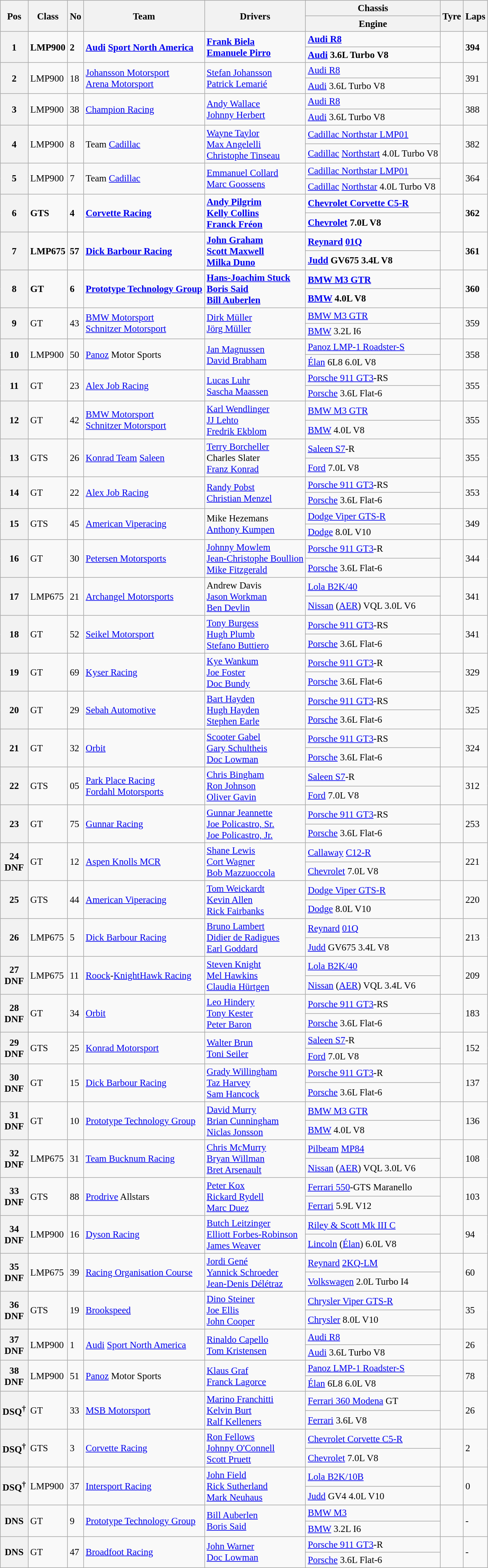<table class="wikitable" style="font-size: 95%;">
<tr>
<th rowspan=2>Pos</th>
<th rowspan=2>Class</th>
<th rowspan=2>No</th>
<th rowspan=2>Team</th>
<th rowspan=2>Drivers</th>
<th>Chassis</th>
<th rowspan=2>Tyre</th>
<th rowspan=2>Laps</th>
</tr>
<tr>
<th>Engine</th>
</tr>
<tr style="font-weight:bold">
<th rowspan=2>1</th>
<td rowspan=2>LMP900</td>
<td rowspan=2>2</td>
<td rowspan=2> <a href='#'>Audi</a> <a href='#'>Sport North America</a></td>
<td rowspan=2> <a href='#'>Frank Biela</a><br> <a href='#'>Emanuele Pirro</a></td>
<td><a href='#'>Audi R8</a></td>
<td rowspan=2></td>
<td rowspan=2>394</td>
</tr>
<tr style="font-weight:bold">
<td><a href='#'>Audi</a> 3.6L Turbo V8</td>
</tr>
<tr>
<th rowspan=2>2</th>
<td rowspan=2>LMP900</td>
<td rowspan=2>18</td>
<td rowspan=2> <a href='#'>Johansson Motorsport</a><br> <a href='#'>Arena Motorsport</a></td>
<td rowspan=2> <a href='#'>Stefan Johansson</a><br> <a href='#'>Patrick Lemarié</a></td>
<td><a href='#'>Audi R8</a></td>
<td rowspan=2></td>
<td rowspan=2>391</td>
</tr>
<tr>
<td><a href='#'>Audi</a> 3.6L Turbo V8</td>
</tr>
<tr>
<th rowspan=2>3</th>
<td rowspan=2>LMP900</td>
<td rowspan=2>38</td>
<td rowspan=2> <a href='#'>Champion Racing</a></td>
<td rowspan=2> <a href='#'>Andy Wallace</a><br> <a href='#'>Johnny Herbert</a></td>
<td><a href='#'>Audi R8</a></td>
<td rowspan=2></td>
<td rowspan=2>388</td>
</tr>
<tr>
<td><a href='#'>Audi</a> 3.6L Turbo V8</td>
</tr>
<tr>
<th rowspan=2>4</th>
<td rowspan=2>LMP900</td>
<td rowspan=2>8</td>
<td rowspan=2> Team <a href='#'>Cadillac</a></td>
<td rowspan=2> <a href='#'>Wayne Taylor</a><br> <a href='#'>Max Angelelli</a><br> <a href='#'>Christophe Tinseau</a></td>
<td><a href='#'>Cadillac Northstar LMP01</a></td>
<td rowspan=2></td>
<td rowspan=2>382</td>
</tr>
<tr>
<td><a href='#'>Cadillac</a> <a href='#'>Northstart</a> 4.0L Turbo V8</td>
</tr>
<tr>
<th rowspan=2>5</th>
<td rowspan=2>LMP900</td>
<td rowspan=2>7</td>
<td rowspan=2> Team <a href='#'>Cadillac</a></td>
<td rowspan=2> <a href='#'>Emmanuel Collard</a><br> <a href='#'>Marc Goossens</a></td>
<td><a href='#'>Cadillac Northstar LMP01</a></td>
<td rowspan=2></td>
<td rowspan=2>364</td>
</tr>
<tr>
<td><a href='#'>Cadillac</a> <a href='#'>Northstar</a> 4.0L Turbo V8</td>
</tr>
<tr style="font-weight:bold">
<th rowspan=2>6</th>
<td rowspan=2>GTS</td>
<td rowspan=2>4</td>
<td rowspan=2> <a href='#'>Corvette Racing</a></td>
<td rowspan=2> <a href='#'>Andy Pilgrim</a><br> <a href='#'>Kelly Collins</a><br> <a href='#'>Franck Fréon</a></td>
<td><a href='#'>Chevrolet Corvette C5-R</a></td>
<td rowspan=2></td>
<td rowspan=2>362</td>
</tr>
<tr style="font-weight:bold">
<td><a href='#'>Chevrolet</a> 7.0L V8</td>
</tr>
<tr style="font-weight:bold">
<th rowspan=2>7</th>
<td rowspan=2>LMP675</td>
<td rowspan=2>57</td>
<td rowspan=2> <a href='#'>Dick Barbour Racing</a></td>
<td rowspan=2> <a href='#'>John Graham</a><br> <a href='#'>Scott Maxwell</a><br> <a href='#'>Milka Duno</a></td>
<td><a href='#'>Reynard</a> <a href='#'>01Q</a></td>
<td rowspan=2></td>
<td rowspan=2>361</td>
</tr>
<tr style="font-weight:bold">
<td><a href='#'>Judd</a> GV675 3.4L V8</td>
</tr>
<tr style="font-weight:bold">
<th rowspan=2>8</th>
<td rowspan=2>GT</td>
<td rowspan=2>6</td>
<td rowspan=2> <a href='#'>Prototype Technology Group</a></td>
<td rowspan=2> <a href='#'>Hans-Joachim Stuck</a><br> <a href='#'>Boris Said</a><br> <a href='#'>Bill Auberlen</a></td>
<td><a href='#'>BMW M3 GTR</a></td>
<td rowspan=2></td>
<td rowspan=2>360</td>
</tr>
<tr style="font-weight:bold">
<td><a href='#'>BMW</a> 4.0L V8</td>
</tr>
<tr>
<th rowspan=2>9</th>
<td rowspan=2>GT</td>
<td rowspan=2>43</td>
<td rowspan=2> <a href='#'>BMW Motorsport</a><br> <a href='#'>Schnitzer Motorsport</a></td>
<td rowspan=2> <a href='#'>Dirk Müller</a><br> <a href='#'>Jörg Müller</a></td>
<td><a href='#'>BMW M3 GTR</a></td>
<td rowspan=2></td>
<td rowspan=2>359</td>
</tr>
<tr>
<td><a href='#'>BMW</a> 3.2L I6</td>
</tr>
<tr>
<th rowspan=2>10</th>
<td rowspan=2>LMP900</td>
<td rowspan=2>50</td>
<td rowspan=2> <a href='#'>Panoz</a> Motor Sports</td>
<td rowspan=2> <a href='#'>Jan Magnussen</a><br> <a href='#'>David Brabham</a></td>
<td><a href='#'>Panoz LMP-1 Roadster-S</a></td>
<td rowspan=2></td>
<td rowspan=2>358</td>
</tr>
<tr>
<td><a href='#'>Élan</a> 6L8 6.0L V8</td>
</tr>
<tr>
<th rowspan=2>11</th>
<td rowspan=2>GT</td>
<td rowspan=2>23</td>
<td rowspan=2> <a href='#'>Alex Job Racing</a></td>
<td rowspan=2> <a href='#'>Lucas Luhr</a><br> <a href='#'>Sascha Maassen</a></td>
<td><a href='#'>Porsche 911 GT3</a>-RS</td>
<td rowspan=2></td>
<td rowspan=2>355</td>
</tr>
<tr>
<td><a href='#'>Porsche</a> 3.6L Flat-6</td>
</tr>
<tr>
<th rowspan=2>12</th>
<td rowspan=2>GT</td>
<td rowspan=2>42</td>
<td rowspan=2> <a href='#'>BMW Motorsport</a><br> <a href='#'>Schnitzer Motorsport</a></td>
<td rowspan=2> <a href='#'>Karl Wendlinger</a><br> <a href='#'>JJ Lehto</a><br> <a href='#'>Fredrik Ekblom</a></td>
<td><a href='#'>BMW M3 GTR</a></td>
<td rowspan=2></td>
<td rowspan=2>355</td>
</tr>
<tr>
<td><a href='#'>BMW</a> 4.0L V8</td>
</tr>
<tr>
<th rowspan=2>13</th>
<td rowspan=2>GTS</td>
<td rowspan=2>26</td>
<td rowspan=2> <a href='#'>Konrad Team</a> <a href='#'>Saleen</a></td>
<td rowspan=2> <a href='#'>Terry Borcheller</a><br> Charles Slater<br> <a href='#'>Franz Konrad</a></td>
<td><a href='#'>Saleen S7</a>-R</td>
<td rowspan=2></td>
<td rowspan=2>355</td>
</tr>
<tr>
<td><a href='#'>Ford</a> 7.0L V8</td>
</tr>
<tr>
<th rowspan=2>14</th>
<td rowspan=2>GT</td>
<td rowspan=2>22</td>
<td rowspan=2> <a href='#'>Alex Job Racing</a></td>
<td rowspan=2> <a href='#'>Randy Pobst</a><br> <a href='#'>Christian Menzel</a></td>
<td><a href='#'>Porsche 911 GT3</a>-RS</td>
<td rowspan=2></td>
<td rowspan=2>353</td>
</tr>
<tr>
<td><a href='#'>Porsche</a> 3.6L Flat-6</td>
</tr>
<tr>
<th rowspan=2>15</th>
<td rowspan=2>GTS</td>
<td rowspan=2>45</td>
<td rowspan=2> <a href='#'>American Viperacing</a></td>
<td rowspan=2> Mike Hezemans<br> <a href='#'>Anthony Kumpen</a></td>
<td><a href='#'>Dodge Viper GTS-R</a></td>
<td rowspan=2></td>
<td rowspan=2>349</td>
</tr>
<tr>
<td><a href='#'>Dodge</a> 8.0L V10</td>
</tr>
<tr>
<th rowspan=2>16</th>
<td rowspan=2>GT</td>
<td rowspan=2>30</td>
<td rowspan=2> <a href='#'>Petersen Motorsports</a></td>
<td rowspan=2> <a href='#'>Johnny Mowlem</a><br> <a href='#'>Jean-Christophe Boullion</a><br> <a href='#'>Mike Fitzgerald</a></td>
<td><a href='#'>Porsche 911 GT3</a>-R</td>
<td rowspan=2></td>
<td rowspan=2>344</td>
</tr>
<tr>
<td><a href='#'>Porsche</a> 3.6L Flat-6</td>
</tr>
<tr>
<th rowspan=2>17</th>
<td rowspan=2>LMP675</td>
<td rowspan=2>21</td>
<td rowspan=2> <a href='#'>Archangel Motorsports</a></td>
<td rowspan=2> Andrew Davis<br> <a href='#'>Jason Workman</a><br> <a href='#'>Ben Devlin</a></td>
<td><a href='#'>Lola B2K/40</a></td>
<td rowspan=2></td>
<td rowspan=2>341</td>
</tr>
<tr>
<td><a href='#'>Nissan</a> (<a href='#'>AER</a>) VQL 3.0L V6</td>
</tr>
<tr>
<th rowspan=2>18</th>
<td rowspan=2>GT</td>
<td rowspan=2>52</td>
<td rowspan=2> <a href='#'>Seikel Motorsport</a></td>
<td rowspan=2> <a href='#'>Tony Burgess</a><br> <a href='#'>Hugh Plumb</a><br> <a href='#'>Stefano Buttiero</a></td>
<td><a href='#'>Porsche 911 GT3</a>-RS</td>
<td rowspan=2></td>
<td rowspan=2>341</td>
</tr>
<tr>
<td><a href='#'>Porsche</a> 3.6L Flat-6</td>
</tr>
<tr>
<th rowspan=2>19</th>
<td rowspan=2>GT</td>
<td rowspan=2>69</td>
<td rowspan=2> <a href='#'>Kyser Racing</a></td>
<td rowspan=2> <a href='#'>Kye Wankum</a><br> <a href='#'>Joe Foster</a><br> <a href='#'>Doc Bundy</a></td>
<td><a href='#'>Porsche 911 GT3</a>-R</td>
<td rowspan=2></td>
<td rowspan=2>329</td>
</tr>
<tr>
<td><a href='#'>Porsche</a> 3.6L Flat-6</td>
</tr>
<tr>
<th rowspan=2>20</th>
<td rowspan=2>GT</td>
<td rowspan=2>29</td>
<td rowspan=2> <a href='#'>Sebah Automotive</a></td>
<td rowspan=2> <a href='#'>Bart Hayden</a><br> <a href='#'>Hugh Hayden</a><br> <a href='#'>Stephen Earle</a></td>
<td><a href='#'>Porsche 911 GT3</a>-RS</td>
<td rowspan=2></td>
<td rowspan=2>325</td>
</tr>
<tr>
<td><a href='#'>Porsche</a> 3.6L Flat-6</td>
</tr>
<tr>
<th rowspan=2>21</th>
<td rowspan=2>GT</td>
<td rowspan=2>32</td>
<td rowspan=2> <a href='#'>Orbit</a></td>
<td rowspan=2> <a href='#'>Scooter Gabel</a><br> <a href='#'>Gary Schultheis</a><br> <a href='#'>Doc Lowman</a></td>
<td><a href='#'>Porsche 911 GT3</a>-RS</td>
<td rowspan=2></td>
<td rowspan=2>324</td>
</tr>
<tr>
<td><a href='#'>Porsche</a> 3.6L Flat-6</td>
</tr>
<tr>
<th rowspan=2>22</th>
<td rowspan=2>GTS</td>
<td rowspan=2>05</td>
<td rowspan=2> <a href='#'>Park Place Racing</a><br> <a href='#'>Fordahl Motorsports</a></td>
<td rowspan=2> <a href='#'>Chris Bingham</a><br> <a href='#'>Ron Johnson</a><br> <a href='#'>Oliver Gavin</a></td>
<td><a href='#'>Saleen S7</a>-R</td>
<td rowspan=2></td>
<td rowspan=2>312</td>
</tr>
<tr>
<td><a href='#'>Ford</a> 7.0L V8</td>
</tr>
<tr>
<th rowspan=2>23</th>
<td rowspan=2>GT</td>
<td rowspan=2>75</td>
<td rowspan=2> <a href='#'>Gunnar Racing</a></td>
<td rowspan=2> <a href='#'>Gunnar Jeannette</a><br> <a href='#'>Joe Policastro, Sr.</a><br> <a href='#'>Joe Policastro, Jr.</a></td>
<td><a href='#'>Porsche 911 GT3</a>-RS</td>
<td rowspan=2></td>
<td rowspan=2>253</td>
</tr>
<tr>
<td><a href='#'>Porsche</a> 3.6L Flat-6</td>
</tr>
<tr>
<th rowspan=2>24<br>DNF</th>
<td rowspan=2>GT</td>
<td rowspan=2>12</td>
<td rowspan=2> <a href='#'>Aspen Knolls MCR</a></td>
<td rowspan=2> <a href='#'>Shane Lewis</a><br> <a href='#'>Cort Wagner</a><br> <a href='#'>Bob Mazzuoccola</a></td>
<td><a href='#'>Callaway</a> <a href='#'>C12-R</a></td>
<td rowspan=2></td>
<td rowspan=2>221</td>
</tr>
<tr>
<td><a href='#'>Chevrolet</a> 7.0L V8</td>
</tr>
<tr>
<th rowspan=2>25</th>
<td rowspan=2>GTS</td>
<td rowspan=2>44</td>
<td rowspan=2> <a href='#'>American Viperacing</a></td>
<td rowspan=2> <a href='#'>Tom Weickardt</a><br> <a href='#'>Kevin Allen</a><br> <a href='#'>Rick Fairbanks</a></td>
<td><a href='#'>Dodge Viper GTS-R</a></td>
<td rowspan=2></td>
<td rowspan=2>220</td>
</tr>
<tr>
<td><a href='#'>Dodge</a> 8.0L V10</td>
</tr>
<tr>
<th rowspan=2>26</th>
<td rowspan=2>LMP675</td>
<td rowspan=2>5</td>
<td rowspan=2> <a href='#'>Dick Barbour Racing</a></td>
<td rowspan=2> <a href='#'>Bruno Lambert</a><br> <a href='#'>Didier de Radigues</a><br> <a href='#'>Earl Goddard</a></td>
<td><a href='#'>Reynard</a> <a href='#'>01Q</a></td>
<td rowspan=2></td>
<td rowspan=2>213</td>
</tr>
<tr>
<td><a href='#'>Judd</a> GV675 3.4L V8</td>
</tr>
<tr>
<th rowspan=2>27<br>DNF</th>
<td rowspan=2>LMP675</td>
<td rowspan=2>11</td>
<td rowspan=2> <a href='#'>Roock</a>-<a href='#'>KnightHawk Racing</a></td>
<td rowspan=2> <a href='#'>Steven Knight</a><br> <a href='#'>Mel Hawkins</a><br> <a href='#'>Claudia Hürtgen</a></td>
<td><a href='#'>Lola B2K/40</a></td>
<td rowspan=2></td>
<td rowspan=2>209</td>
</tr>
<tr>
<td><a href='#'>Nissan</a> (<a href='#'>AER</a>) VQL 3.4L V6</td>
</tr>
<tr>
<th rowspan=2>28<br>DNF</th>
<td rowspan=2>GT</td>
<td rowspan=2>34</td>
<td rowspan=2> <a href='#'>Orbit</a></td>
<td rowspan=2> <a href='#'>Leo Hindery</a><br> <a href='#'>Tony Kester</a><br> <a href='#'>Peter Baron</a></td>
<td><a href='#'>Porsche 911 GT3</a>-RS</td>
<td rowspan=2></td>
<td rowspan=2>183</td>
</tr>
<tr>
<td><a href='#'>Porsche</a> 3.6L Flat-6</td>
</tr>
<tr>
<th rowspan=2>29<br>DNF</th>
<td rowspan=2>GTS</td>
<td rowspan=2>25</td>
<td rowspan=2> <a href='#'>Konrad Motorsport</a></td>
<td rowspan=2> <a href='#'>Walter Brun</a><br> <a href='#'>Toni Seiler</a></td>
<td><a href='#'>Saleen S7</a>-R</td>
<td rowspan=2></td>
<td rowspan=2>152</td>
</tr>
<tr>
<td><a href='#'>Ford</a> 7.0L V8</td>
</tr>
<tr>
<th rowspan=2>30<br>DNF</th>
<td rowspan=2>GT</td>
<td rowspan=2>15</td>
<td rowspan=2> <a href='#'>Dick Barbour Racing</a></td>
<td rowspan=2> <a href='#'>Grady Willingham</a><br> <a href='#'>Taz Harvey</a><br> <a href='#'>Sam Hancock</a></td>
<td><a href='#'>Porsche 911 GT3</a>-R</td>
<td rowspan=2></td>
<td rowspan=2>137</td>
</tr>
<tr>
<td><a href='#'>Porsche</a> 3.6L Flat-6</td>
</tr>
<tr>
<th rowspan=2>31<br>DNF</th>
<td rowspan=2>GT</td>
<td rowspan=2>10</td>
<td rowspan=2> <a href='#'>Prototype Technology Group</a></td>
<td rowspan=2> <a href='#'>David Murry</a><br> <a href='#'>Brian Cunningham</a><br> <a href='#'>Niclas Jonsson</a></td>
<td><a href='#'>BMW M3 GTR</a></td>
<td rowspan=2></td>
<td rowspan=2>136</td>
</tr>
<tr>
<td><a href='#'>BMW</a> 4.0L V8</td>
</tr>
<tr>
<th rowspan=2>32<br>DNF</th>
<td rowspan=2>LMP675</td>
<td rowspan=2>31</td>
<td rowspan=2> <a href='#'>Team Bucknum Racing</a></td>
<td rowspan=2> <a href='#'>Chris McMurry</a><br> <a href='#'>Bryan Willman</a><br> <a href='#'>Bret Arsenault</a></td>
<td><a href='#'>Pilbeam</a> <a href='#'>MP84</a></td>
<td rowspan=2></td>
<td rowspan=2>108</td>
</tr>
<tr>
<td><a href='#'>Nissan</a> (<a href='#'>AER</a>) VQL 3.0L V6</td>
</tr>
<tr>
<th rowspan=2>33<br>DNF</th>
<td rowspan=2>GTS</td>
<td rowspan=2>88</td>
<td rowspan=2> <a href='#'>Prodrive</a> Allstars</td>
<td rowspan=2> <a href='#'>Peter Kox</a><br> <a href='#'>Rickard Rydell</a><br> <a href='#'>Marc Duez</a></td>
<td><a href='#'>Ferrari 550</a>-GTS Maranello</td>
<td rowspan=2></td>
<td rowspan=2>103</td>
</tr>
<tr>
<td><a href='#'>Ferrari</a> 5.9L V12</td>
</tr>
<tr>
<th rowspan=2>34<br>DNF</th>
<td rowspan=2>LMP900</td>
<td rowspan=2>16</td>
<td rowspan=2> <a href='#'>Dyson Racing</a></td>
<td rowspan=2> <a href='#'>Butch Leitzinger</a><br> <a href='#'>Elliott Forbes-Robinson</a><br> <a href='#'>James Weaver</a></td>
<td><a href='#'>Riley & Scott Mk III C</a></td>
<td rowspan=2></td>
<td rowspan=2>94</td>
</tr>
<tr>
<td><a href='#'>Lincoln</a> (<a href='#'>Élan</a>) 6.0L V8</td>
</tr>
<tr>
<th rowspan=2>35<br>DNF</th>
<td rowspan=2>LMP675</td>
<td rowspan=2>39</td>
<td rowspan=2> <a href='#'>Racing Organisation Course</a></td>
<td rowspan=2> <a href='#'>Jordi Gené</a><br> <a href='#'>Yannick Schroeder</a><br> <a href='#'>Jean-Denis Délétraz</a></td>
<td><a href='#'>Reynard</a> <a href='#'>2KQ-LM</a></td>
<td rowspan=2></td>
<td rowspan=2>60</td>
</tr>
<tr>
<td><a href='#'>Volkswagen</a> 2.0L Turbo I4</td>
</tr>
<tr>
<th rowspan=2>36<br>DNF</th>
<td rowspan=2>GTS</td>
<td rowspan=2>19</td>
<td rowspan=2> <a href='#'>Brookspeed</a></td>
<td rowspan=2> <a href='#'>Dino Steiner</a><br> <a href='#'>Joe Ellis</a><br> <a href='#'>John Cooper</a></td>
<td><a href='#'>Chrysler Viper GTS-R</a></td>
<td rowspan=2></td>
<td rowspan=2>35</td>
</tr>
<tr>
<td><a href='#'>Chrysler</a> 8.0L V10</td>
</tr>
<tr>
<th rowspan=2>37<br>DNF</th>
<td rowspan=2>LMP900</td>
<td rowspan=2>1</td>
<td rowspan=2> <a href='#'>Audi</a> <a href='#'>Sport North America</a></td>
<td rowspan=2> <a href='#'>Rinaldo Capello</a><br> <a href='#'>Tom Kristensen</a></td>
<td><a href='#'>Audi R8</a></td>
<td rowspan=2></td>
<td rowspan=2>26</td>
</tr>
<tr>
<td><a href='#'>Audi</a> 3.6L Turbo V8</td>
</tr>
<tr>
<th rowspan=2>38<br>DNF</th>
<td rowspan=2>LMP900</td>
<td rowspan=2>51</td>
<td rowspan=2> <a href='#'>Panoz</a> Motor Sports</td>
<td rowspan=2> <a href='#'>Klaus Graf</a><br> <a href='#'>Franck Lagorce</a></td>
<td><a href='#'>Panoz LMP-1 Roadster-S</a></td>
<td rowspan=2></td>
<td rowspan=2>78</td>
</tr>
<tr>
<td><a href='#'>Élan</a> 6L8 6.0L V8</td>
</tr>
<tr>
<th rowspan=2>DSQ<sup>†</sup></th>
<td rowspan=2>GT</td>
<td rowspan=2>33</td>
<td rowspan=2> <a href='#'>MSB Motorsport</a></td>
<td rowspan=2> <a href='#'>Marino Franchitti</a><br> <a href='#'>Kelvin Burt</a><br> <a href='#'>Ralf Kelleners</a></td>
<td><a href='#'>Ferrari 360 Modena</a> GT</td>
<td rowspan=2></td>
<td rowspan=2>26</td>
</tr>
<tr>
<td><a href='#'>Ferrari</a> 3.6L V8</td>
</tr>
<tr>
<th rowspan=2>DSQ<sup>†</sup></th>
<td rowspan=2>GTS</td>
<td rowspan=2>3</td>
<td rowspan=2> <a href='#'>Corvette Racing</a></td>
<td rowspan=2> <a href='#'>Ron Fellows</a><br> <a href='#'>Johnny O'Connell</a><br> <a href='#'>Scott Pruett</a></td>
<td><a href='#'>Chevrolet Corvette C5-R</a></td>
<td rowspan=2></td>
<td rowspan=2>2</td>
</tr>
<tr>
<td><a href='#'>Chevrolet</a> 7.0L V8</td>
</tr>
<tr>
<th rowspan=2>DSQ<sup>†</sup></th>
<td rowspan=2>LMP900</td>
<td rowspan=2>37</td>
<td rowspan=2> <a href='#'>Intersport Racing</a></td>
<td rowspan=2> <a href='#'>John Field</a><br> <a href='#'>Rick Sutherland</a><br> <a href='#'>Mark Neuhaus</a></td>
<td><a href='#'>Lola B2K/10B</a></td>
<td rowspan=2></td>
<td rowspan=2>0</td>
</tr>
<tr>
<td><a href='#'>Judd</a> GV4 4.0L V10</td>
</tr>
<tr>
<th rowspan=2>DNS</th>
<td rowspan=2>GT</td>
<td rowspan=2>9</td>
<td rowspan=2> <a href='#'>Prototype Technology Group</a></td>
<td rowspan=2> <a href='#'>Bill Auberlen</a><br> <a href='#'>Boris Said</a></td>
<td><a href='#'>BMW M3</a></td>
<td rowspan=2></td>
<td rowspan=2>-</td>
</tr>
<tr>
<td><a href='#'>BMW</a> 3.2L I6</td>
</tr>
<tr>
<th rowspan=2>DNS</th>
<td rowspan=2>GT</td>
<td rowspan=2>47</td>
<td rowspan=2> <a href='#'>Broadfoot Racing</a></td>
<td rowspan=2> <a href='#'>John Warner</a><br> <a href='#'>Doc Lowman</a></td>
<td><a href='#'>Porsche 911 GT3</a>-R</td>
<td rowspan=2></td>
<td rowspan=2>-</td>
</tr>
<tr>
<td><a href='#'>Porsche</a> 3.6L Flat-6</td>
</tr>
</table>
